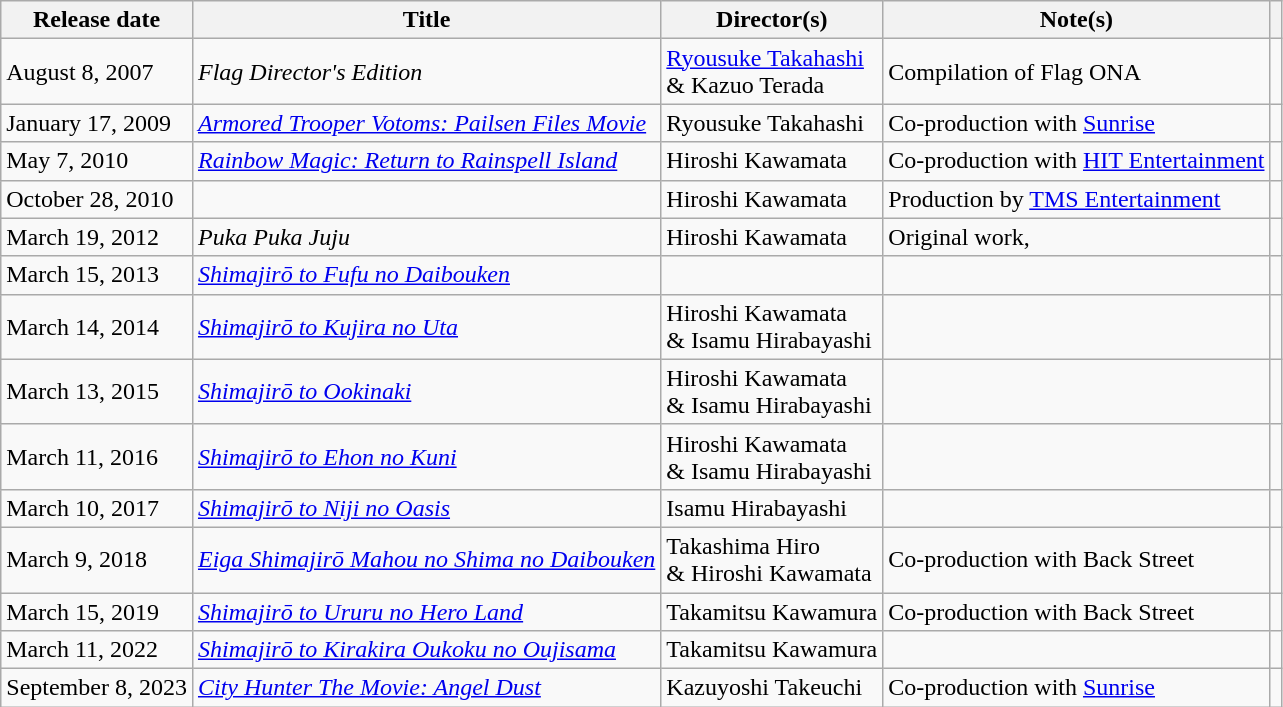<table class="wikitable sortable">
<tr>
<th>Release date</th>
<th>Title</th>
<th class="unsortable">Director(s)</th>
<th class="unsortable">Note(s)</th>
<th class="unsortable"></th>
</tr>
<tr>
<td>August 8, 2007</td>
<td><em>Flag Director's Edition</em></td>
<td><a href='#'>Ryousuke Takahashi</a><br>& Kazuo Terada</td>
<td>Compilation of Flag ONA</td>
<td></td>
</tr>
<tr>
<td>January 17, 2009</td>
<td><a href='#'><em>Armored Trooper Votoms: Pailsen Files Movie</em></a></td>
<td>Ryousuke Takahashi</td>
<td>Co-production with <a href='#'>Sunrise</a></td>
<td></td>
</tr>
<tr>
<td>May 7, 2010</td>
<td><em><a href='#'>Rainbow Magic: Return to Rainspell Island</a></em></td>
<td>Hiroshi Kawamata</td>
<td>Co-production with <a href='#'>HIT Entertainment</a></td>
<td></td>
</tr>
<tr>
<td>October 28, 2010</td>
<td><em></em></td>
<td>Hiroshi Kawamata</td>
<td>Production by <a href='#'>TMS Entertainment</a></td>
<td></td>
</tr>
<tr>
<td>March 19, 2012</td>
<td><em>Puka Puka Juju</em></td>
<td>Hiroshi Kawamata</td>
<td>Original work, </td>
<td></td>
</tr>
<tr>
<td>March 15, 2013</td>
<td><a href='#'><em>Shimajirō to Fufu no Daibouken</em></a></td>
<td></td>
<td></td>
<td></td>
</tr>
<tr>
<td>March 14, 2014</td>
<td><a href='#'><em>Shimajirō to Kujira no Uta</em></a></td>
<td>Hiroshi Kawamata<br>& Isamu Hirabayashi</td>
<td></td>
<td></td>
</tr>
<tr>
<td>March 13, 2015</td>
<td><a href='#'><em>Shimajirō to Ookinaki</em></a></td>
<td>Hiroshi Kawamata<br>& Isamu Hirabayashi</td>
<td></td>
<td></td>
</tr>
<tr>
<td>March 11, 2016</td>
<td><a href='#'><em>Shimajirō to Ehon no Kuni</em></a></td>
<td>Hiroshi Kawamata<br>& Isamu Hirabayashi</td>
<td></td>
<td></td>
</tr>
<tr>
<td>March 10, 2017</td>
<td><a href='#'><em>Shimajirō to Niji no Oasis</em></a></td>
<td>Isamu Hirabayashi</td>
<td></td>
<td></td>
</tr>
<tr>
<td>March 9, 2018</td>
<td><a href='#'><em>Eiga Shimajirō Mahou no Shima no Daibouken</em></a></td>
<td>Takashima Hiro<br>& Hiroshi Kawamata</td>
<td>Co-production with Back Street</td>
<td></td>
</tr>
<tr>
<td>March 15, 2019</td>
<td><a href='#'><em>Shimajirō to Ururu no Hero Land</em></a></td>
<td>Takamitsu Kawamura</td>
<td>Co-production with Back Street</td>
<td></td>
</tr>
<tr>
<td>March 11, 2022</td>
<td><a href='#'><em>Shimajirō to Kirakira Oukoku no Oujisama</em></a></td>
<td>Takamitsu Kawamura</td>
<td></td>
<td></td>
</tr>
<tr>
<td>September 8, 2023</td>
<td><a href='#'><em>City Hunter The Movie: Angel Dust</em></a></td>
<td>Kazuyoshi Takeuchi</td>
<td>Co-production with <a href='#'>Sunrise</a></td>
<td></td>
</tr>
</table>
